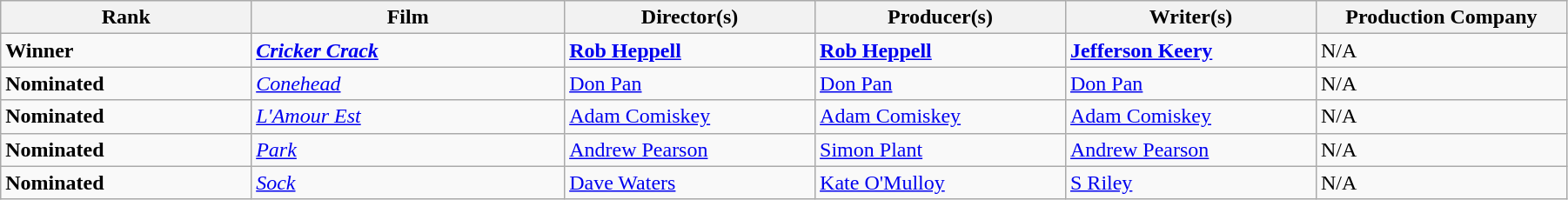<table class="wikitable" width="95%" align="centre">
<tr>
<th width=16%>Rank</th>
<th width=20%>Film</th>
<th width=16%>Director(s)</th>
<th width=16%>Producer(s)</th>
<th width=16%>Writer(s)</th>
<th width=16%>Production Company</th>
</tr>
<tr>
<td><strong>Winner</strong></td>
<td><strong><em><a href='#'>Cricker Crack</a></em></strong></td>
<td><strong><a href='#'>Rob Heppell</a></strong></td>
<td><strong><a href='#'>Rob Heppell</a></strong></td>
<td><strong><a href='#'>Jefferson Keery</a></strong></td>
<td>N/A </td>
</tr>
<tr>
<td><strong>Nominated</strong></td>
<td><em><a href='#'>Conehead</a></em></td>
<td><a href='#'>Don Pan</a></td>
<td><a href='#'>Don Pan</a></td>
<td><a href='#'>Don Pan</a></td>
<td>N/A </td>
</tr>
<tr>
<td><strong>Nominated</strong></td>
<td><em><a href='#'>L'Amour Est</a></em></td>
<td><a href='#'>Adam Comiskey</a></td>
<td><a href='#'>Adam Comiskey</a></td>
<td><a href='#'>Adam Comiskey</a></td>
<td>N/A </td>
</tr>
<tr>
<td><strong>Nominated</strong></td>
<td><em><a href='#'>Park</a></em></td>
<td><a href='#'>Andrew Pearson</a></td>
<td><a href='#'>Simon Plant</a></td>
<td><a href='#'>Andrew Pearson</a></td>
<td>N/A </td>
</tr>
<tr>
<td><strong>Nominated</strong></td>
<td><em><a href='#'>Sock</a></em></td>
<td><a href='#'>Dave Waters</a></td>
<td><a href='#'>Kate O'Mulloy</a></td>
<td><a href='#'>S Riley</a></td>
<td>N/A </td>
</tr>
</table>
